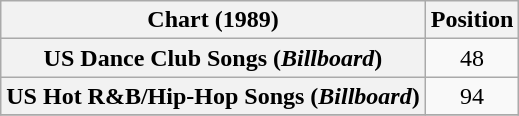<table class="wikitable sortable plainrowheaders" style="text-align:center">
<tr>
<th scope="col">Chart (1989)</th>
<th scope="col">Position</th>
</tr>
<tr>
<th scope="row">US Dance Club Songs (<em>Billboard</em>)</th>
<td>48</td>
</tr>
<tr>
<th scope="row">US Hot R&B/Hip-Hop Songs (<em>Billboard</em>)</th>
<td>94</td>
</tr>
<tr>
</tr>
</table>
